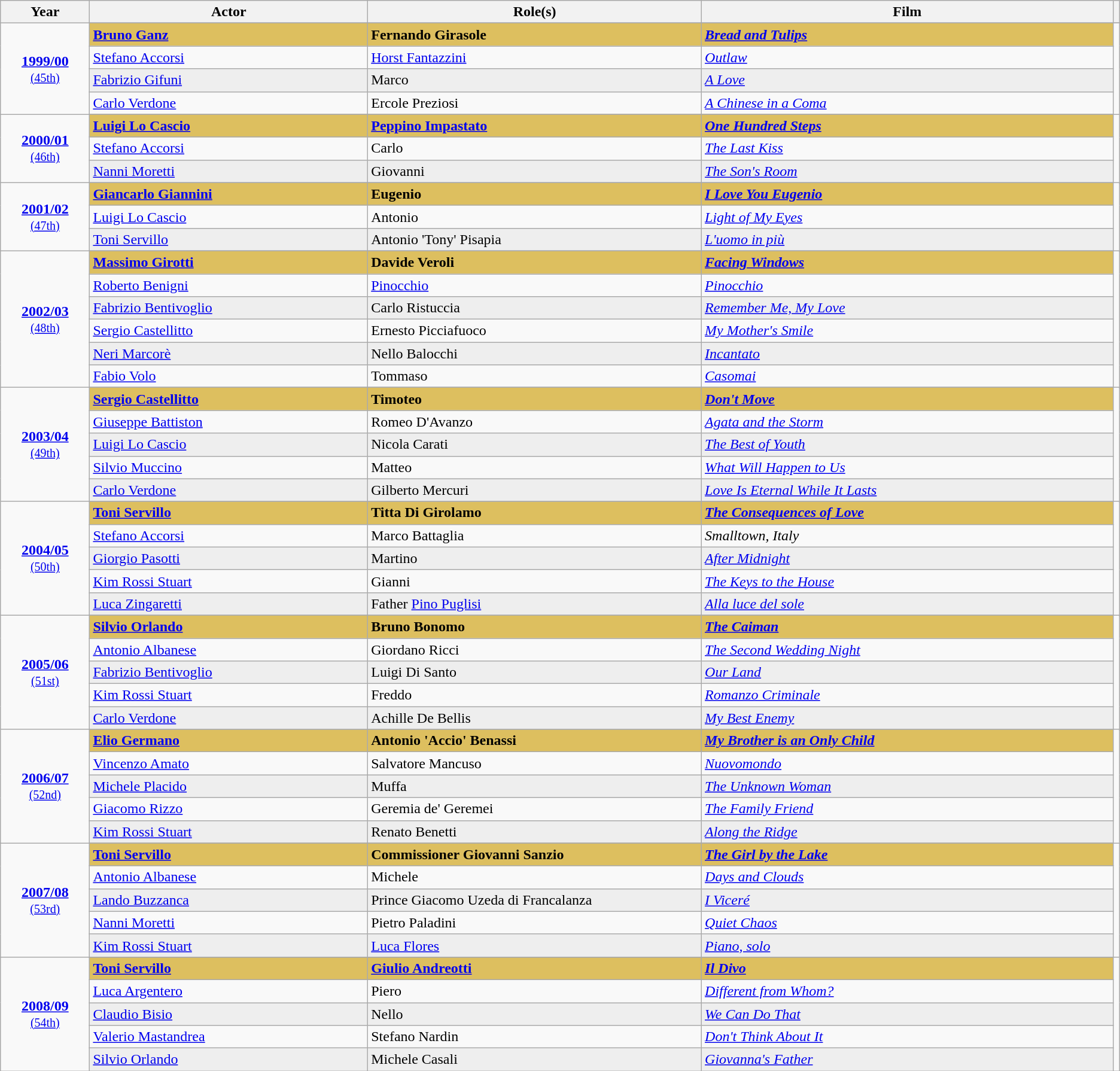<table class="wikitable">
<tr>
<th width="8%">Year</th>
<th width="25%">Actor</th>
<th width="30%">Role(s)</th>
<th width="70%">Film</th>
<th width="2%" class="unstable"></th>
</tr>
<tr>
<td rowspan=5 style="text-align:center"><strong><a href='#'>1999/00</a></strong><br><small><a href='#'>(45th)</a></small></td>
</tr>
<tr>
<td style="background:#DDBF5F"><strong><a href='#'>Bruno Ganz</a></strong></td>
<td style="background:#DDBF5F"><strong>Fernando Girasole</strong></td>
<td style="background:#DDBF5F"><strong><em><a href='#'>Bread and Tulips</a></em></strong></td>
<td rowspan=5 style="text-align:center"></td>
</tr>
<tr>
<td><a href='#'>Stefano Accorsi</a></td>
<td><a href='#'>Horst Fantazzini</a></td>
<td><em><a href='#'>Outlaw</a></em></td>
</tr>
<tr style="background:#eee;">
<td><a href='#'>Fabrizio Gifuni</a></td>
<td>Marco</td>
<td><em><a href='#'>A Love</a></em></td>
</tr>
<tr>
<td><a href='#'>Carlo Verdone</a></td>
<td>Ercole Preziosi</td>
<td><em><a href='#'>A Chinese in a Coma</a></em></td>
</tr>
<tr>
<td rowspan=4 style="text-align:center"><strong><a href='#'>2000/01</a></strong><br><small><a href='#'>(46th)</a></small></td>
</tr>
<tr>
<td style="background:#DDBF5F"><strong><a href='#'>Luigi Lo Cascio</a></strong></td>
<td style="background:#DDBF5F"><strong><a href='#'>Peppino Impastato</a></strong></td>
<td style="background:#DDBF5F"><strong><em><a href='#'>One Hundred Steps</a></em></strong></td>
<td rowspan=4 style="text-align:center"></td>
</tr>
<tr>
<td><a href='#'>Stefano Accorsi</a></td>
<td>Carlo</td>
<td><em><a href='#'>The Last Kiss</a></em></td>
</tr>
<tr style="background:#eee;">
<td><a href='#'>Nanni Moretti</a></td>
<td>Giovanni</td>
<td><em><a href='#'>The Son's Room</a></em></td>
</tr>
<tr>
<td rowspan=4 style="text-align:center"><strong><a href='#'>2001/02</a></strong><br><small><a href='#'>(47th)</a></small></td>
</tr>
<tr>
<td style="background:#DDBF5F"><strong><a href='#'>Giancarlo Giannini</a></strong></td>
<td style="background:#DDBF5F"><strong>Eugenio</strong></td>
<td style="background:#DDBF5F"><strong><em><a href='#'>I Love You Eugenio</a></em></strong></td>
<td rowspan=4 style="text-align:center"></td>
</tr>
<tr>
<td><a href='#'>Luigi Lo Cascio</a></td>
<td>Antonio</td>
<td><em><a href='#'>Light of My Eyes</a></em></td>
</tr>
<tr style="background:#eee;">
<td><a href='#'>Toni Servillo</a></td>
<td>Antonio 'Tony' Pisapia</td>
<td><em><a href='#'>L'uomo in più</a></em></td>
</tr>
<tr>
<td rowspan=7 style="text-align:center"><strong><a href='#'>2002/03</a></strong><br><small><a href='#'>(48th)</a></small></td>
</tr>
<tr>
<td style="background:#DDBF5F"><strong><a href='#'>Massimo Girotti</a></strong></td>
<td style="background:#DDBF5F"><strong>Davide Veroli</strong></td>
<td style="background:#DDBF5F"><strong><em><a href='#'>Facing Windows</a></em></strong></td>
<td rowspan=7 style="text-align:center"></td>
</tr>
<tr>
<td><a href='#'>Roberto Benigni</a></td>
<td><a href='#'>Pinocchio</a></td>
<td><em><a href='#'>Pinocchio</a></em></td>
</tr>
<tr style="background:#eee;">
<td><a href='#'>Fabrizio Bentivoglio</a></td>
<td>Carlo Ristuccia</td>
<td><em><a href='#'>Remember Me, My Love</a></em></td>
</tr>
<tr>
<td><a href='#'>Sergio Castellitto</a></td>
<td>Ernesto Picciafuoco</td>
<td><em><a href='#'>My Mother's Smile</a></em></td>
</tr>
<tr style="background:#eee;">
<td><a href='#'>Neri Marcorè</a></td>
<td>Nello Balocchi</td>
<td><em><a href='#'>Incantato</a></em></td>
</tr>
<tr>
<td><a href='#'>Fabio Volo</a></td>
<td>Tommaso</td>
<td><em><a href='#'>Casomai</a></em></td>
</tr>
<tr>
<td rowspan=6 style="text-align:center"><strong><a href='#'>2003/04</a></strong><br><small><a href='#'>(49th)</a></small></td>
</tr>
<tr>
<td style="background:#DDBF5F"><strong><a href='#'>Sergio Castellitto</a></strong></td>
<td style="background:#DDBF5F"><strong>Timoteo</strong></td>
<td style="background:#DDBF5F"><strong><em><a href='#'>Don't Move</a></em></strong></td>
<td rowspan=6 style="text-align:center"></td>
</tr>
<tr>
<td><a href='#'>Giuseppe Battiston</a></td>
<td>Romeo D'Avanzo</td>
<td><em><a href='#'>Agata and the Storm</a></em></td>
</tr>
<tr style="background:#eee;">
<td><a href='#'>Luigi Lo Cascio</a></td>
<td>Nicola Carati</td>
<td><em><a href='#'>The Best of Youth</a></em></td>
</tr>
<tr>
<td><a href='#'>Silvio Muccino</a></td>
<td>Matteo</td>
<td><em><a href='#'>What Will Happen to Us</a></em></td>
</tr>
<tr style="background:#eee;">
<td><a href='#'>Carlo Verdone</a></td>
<td>Gilberto Mercuri</td>
<td><em><a href='#'>Love Is Eternal While It Lasts</a></em></td>
</tr>
<tr>
<td rowspan=6 style="text-align:center"><strong><a href='#'>2004/05</a></strong><br><small><a href='#'>(50th)</a></small></td>
</tr>
<tr>
<td style="background:#DDBF5F"><strong><a href='#'>Toni Servillo</a></strong></td>
<td style="background:#DDBF5F"><strong>Titta Di Girolamo</strong></td>
<td style="background:#DDBF5F"><strong><em><a href='#'>The Consequences of Love</a></em></strong></td>
<td rowspan=6 style="text-align:center"></td>
</tr>
<tr>
<td><a href='#'>Stefano Accorsi</a></td>
<td>Marco Battaglia</td>
<td><em>Smalltown, Italy</em></td>
</tr>
<tr style="background:#eee;">
<td><a href='#'>Giorgio Pasotti</a></td>
<td>Martino</td>
<td><em><a href='#'>After Midnight</a></em></td>
</tr>
<tr>
<td><a href='#'>Kim Rossi Stuart</a></td>
<td>Gianni</td>
<td><em><a href='#'>The Keys to the House</a></em></td>
</tr>
<tr style="background:#eee;">
<td><a href='#'>Luca Zingaretti</a></td>
<td>Father <a href='#'>Pino Puglisi</a></td>
<td><em><a href='#'>Alla luce del sole</a></em></td>
</tr>
<tr>
<td rowspan=6 style="text-align:center"><strong><a href='#'>2005/06</a></strong><br><small><a href='#'>(51st)</a></small></td>
</tr>
<tr>
<td style="background:#DDBF5F"><strong><a href='#'>Silvio Orlando</a></strong></td>
<td style="background:#DDBF5F"><strong>Bruno Bonomo</strong></td>
<td style="background:#DDBF5F"><strong><em><a href='#'>The Caiman</a></em></strong></td>
<td rowspan=6 style="text-align:center"></td>
</tr>
<tr>
<td><a href='#'>Antonio Albanese</a></td>
<td>Giordano Ricci</td>
<td><em><a href='#'>The Second Wedding Night</a></em></td>
</tr>
<tr style="background:#eee;">
<td><a href='#'>Fabrizio Bentivoglio</a></td>
<td>Luigi Di Santo</td>
<td><em><a href='#'>Our Land</a></em></td>
</tr>
<tr>
<td><a href='#'>Kim Rossi Stuart</a></td>
<td>Freddo</td>
<td><em><a href='#'>Romanzo Criminale</a></em></td>
</tr>
<tr style="background:#eee;">
<td><a href='#'>Carlo Verdone</a></td>
<td>Achille De Bellis</td>
<td><em><a href='#'>My Best Enemy</a></em></td>
</tr>
<tr>
<td rowspan=6 style="text-align:center"><strong><a href='#'>2006/07</a></strong><br><small><a href='#'>(52nd)</a></small></td>
</tr>
<tr>
<td style="background:#DDBF5F"><strong><a href='#'>Elio Germano</a></strong></td>
<td style="background:#DDBF5F"><strong>Antonio 'Accio' Benassi</strong></td>
<td style="background:#DDBF5F"><strong><em><a href='#'>My Brother is an Only Child</a></em></strong></td>
<td rowspan=6 style="text-align:center"></td>
</tr>
<tr>
<td><a href='#'>Vincenzo Amato</a></td>
<td>Salvatore Mancuso</td>
<td><em><a href='#'>Nuovomondo</a></em></td>
</tr>
<tr style="background:#eee;">
<td><a href='#'>Michele Placido</a></td>
<td>Muffa</td>
<td><em><a href='#'>The Unknown Woman</a></em></td>
</tr>
<tr>
<td><a href='#'>Giacomo Rizzo</a></td>
<td>Geremia de' Geremei</td>
<td><em><a href='#'>The Family Friend</a></em></td>
</tr>
<tr style="background:#eee;">
<td><a href='#'>Kim Rossi Stuart</a></td>
<td>Renato Benetti</td>
<td><em><a href='#'>Along the Ridge</a></em></td>
</tr>
<tr>
<td rowspan=6 style="text-align:center"><strong><a href='#'>2007/08</a></strong><br><small><a href='#'>(53rd)</a></small></td>
</tr>
<tr>
<td style="background:#DDBF5F"><strong><a href='#'>Toni Servillo</a></strong></td>
<td style="background:#DDBF5F"><strong>Commissioner Giovanni Sanzio</strong></td>
<td style="background:#DDBF5F"><strong><em><a href='#'>The Girl by the Lake</a></em></strong></td>
<td rowspan=6 style="text-align:center"></td>
</tr>
<tr>
<td><a href='#'>Antonio Albanese</a></td>
<td>Michele</td>
<td><em><a href='#'>Days and Clouds</a></em></td>
</tr>
<tr style="background:#eee;">
<td><a href='#'>Lando Buzzanca</a></td>
<td>Prince Giacomo Uzeda di Francalanza</td>
<td><em><a href='#'>I Viceré</a></em></td>
</tr>
<tr>
<td><a href='#'>Nanni Moretti</a></td>
<td>Pietro Paladini</td>
<td><em><a href='#'>Quiet Chaos</a></em></td>
</tr>
<tr style="background:#eee;">
<td><a href='#'>Kim Rossi Stuart</a></td>
<td><a href='#'>Luca Flores</a></td>
<td><em><a href='#'>Piano, solo</a></em></td>
</tr>
<tr>
<td rowspan=6 style="text-align:center"><strong><a href='#'>2008/09</a></strong><br><small><a href='#'>(54th)</a></small></td>
</tr>
<tr>
<td style="background:#DDBF5F"><strong><a href='#'>Toni Servillo</a></strong></td>
<td style="background:#DDBF5F"><strong><a href='#'>Giulio Andreotti</a></strong></td>
<td style="background:#DDBF5F"><strong><em><a href='#'>Il Divo</a></em></strong></td>
<td rowspan=6 style="text-align:center"></td>
</tr>
<tr>
<td><a href='#'>Luca Argentero</a></td>
<td>Piero</td>
<td><em><a href='#'>Different from Whom?</a></em></td>
</tr>
<tr style="background:#eee;">
<td><a href='#'>Claudio Bisio</a></td>
<td>Nello</td>
<td><em><a href='#'>We Can Do That</a></em></td>
</tr>
<tr>
<td><a href='#'>Valerio Mastandrea</a></td>
<td>Stefano Nardin</td>
<td><em><a href='#'>Don't Think About It</a></em></td>
</tr>
<tr style="background:#eee;">
<td><a href='#'>Silvio Orlando</a></td>
<td>Michele Casali</td>
<td><em><a href='#'>Giovanna's Father</a></em></td>
</tr>
</table>
